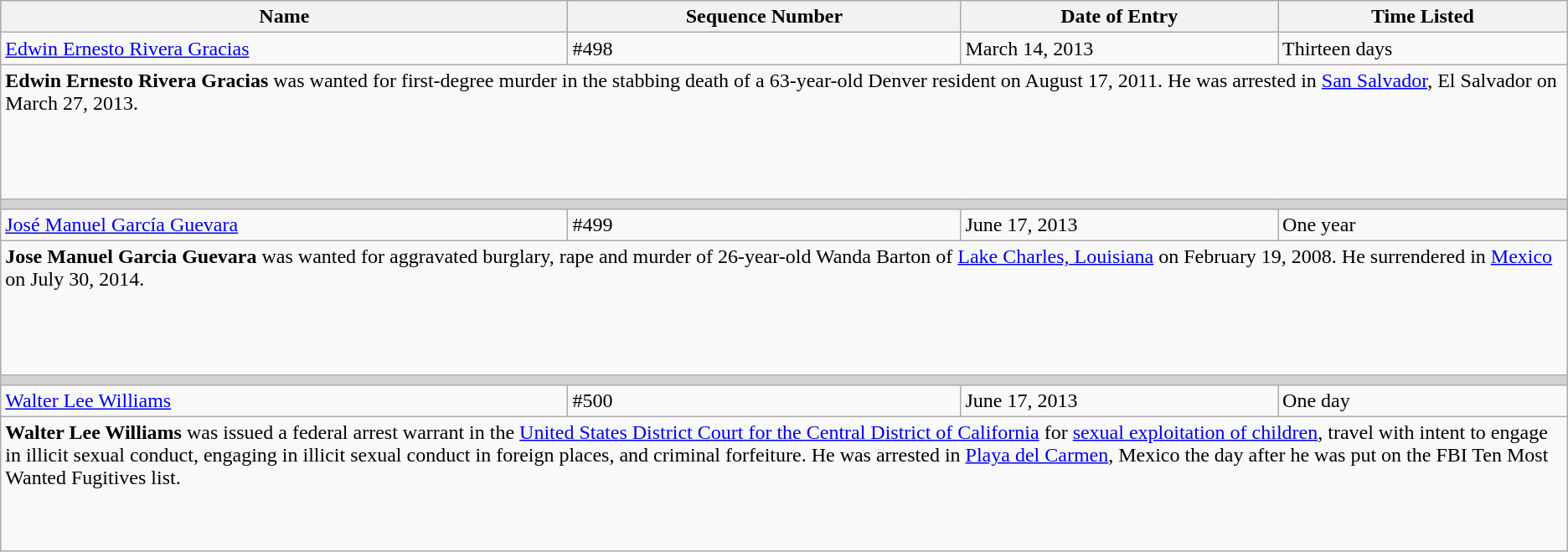<table class="wikitable">
<tr>
<th>Name</th>
<th>Sequence Number</th>
<th>Date of Entry</th>
<th>Time Listed</th>
</tr>
<tr>
<td height=10"><a href='#'>Edwin Ernesto Rivera Gracias</a></td>
<td>#498</td>
<td>March 14, 2013</td>
<td>Thirteen days</td>
</tr>
<tr>
<td colspan="4" valign="top" height="100"><strong>Edwin Ernesto Rivera Gracias</strong> was wanted for first-degree murder in the stabbing death of a 63-year-old Denver resident on August 17, 2011. He was arrested in <a href='#'>San Salvador</a>, El Salvador on March 27, 2013.</td>
</tr>
<tr>
<td colSpan="4" style="background-color:lightgrey;"></td>
</tr>
<tr>
<td height=10"><a href='#'>José Manuel García Guevara</a></td>
<td>#499</td>
<td>June 17, 2013</td>
<td>One year</td>
</tr>
<tr>
<td colspan="4" valign="top" height="100"><strong>Jose Manuel Garcia Guevara</strong> was wanted for aggravated burglary, rape and murder of 26-year-old Wanda Barton of <a href='#'>Lake Charles, Louisiana</a> on February 19, 2008. He surrendered in <a href='#'>Mexico</a> on July 30, 2014.</td>
</tr>
<tr>
<td colSpan="4" style="background-color:lightgrey;"></td>
</tr>
<tr>
<td height=10"><a href='#'>Walter Lee Williams</a></td>
<td>#500</td>
<td>June 17, 2013</td>
<td>One day</td>
</tr>
<tr>
<td colspan="4" valign="top" height="100"><strong>Walter Lee Williams</strong> was issued a federal arrest warrant in the <a href='#'>United States District Court for the Central District of California</a> for <a href='#'>sexual exploitation of children</a>, travel with intent to engage in illicit sexual conduct, engaging in illicit sexual conduct in foreign places, and criminal forfeiture. He was arrested in <a href='#'>Playa del Carmen</a>, Mexico the day after he was put on the FBI Ten Most Wanted Fugitives list.</td>
</tr>
</table>
